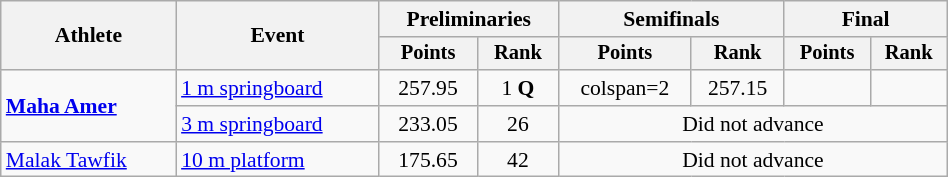<table class="wikitable" style="text-align:center; font-size:90%; width:50%;">
<tr>
<th rowspan=2>Athlete</th>
<th rowspan=2>Event</th>
<th colspan=2>Preliminaries</th>
<th colspan=2>Semifinals</th>
<th colspan=2>Final</th>
</tr>
<tr style="font-size:95%">
<th>Points</th>
<th>Rank</th>
<th>Points</th>
<th>Rank</th>
<th>Points</th>
<th>Rank</th>
</tr>
<tr>
<td align=left rowspan=2><strong><a href='#'>Maha Amer</a></strong></td>
<td align=left><a href='#'>1 m springboard</a></td>
<td>257.95</td>
<td>1 <strong>Q</strong></td>
<td>colspan=2 </td>
<td>257.15</td>
<td></td>
</tr>
<tr>
<td align=left><a href='#'>3 m springboard</a></td>
<td>233.05</td>
<td>26</td>
<td colspan=4>Did not advance</td>
</tr>
<tr>
<td align=left><a href='#'>Malak Tawfik</a></td>
<td align=left><a href='#'>10 m platform</a></td>
<td>175.65</td>
<td>42</td>
<td colspan=4>Did not advance</td>
</tr>
</table>
